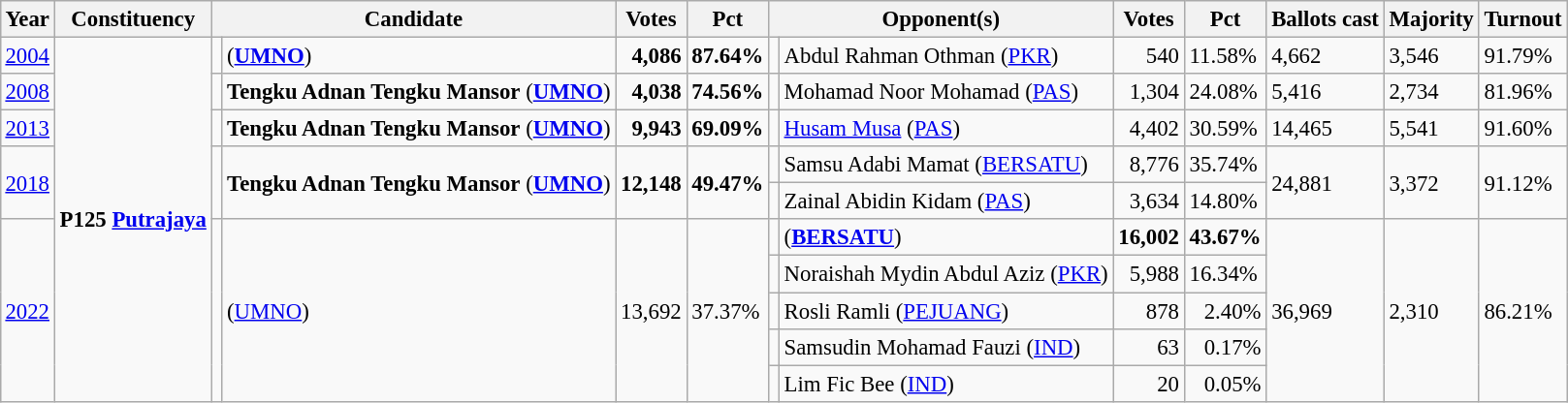<table class="wikitable" style="margin:0.5em ; font-size:95%">
<tr>
<th>Year</th>
<th>Constituency</th>
<th colspan=2>Candidate</th>
<th>Votes</th>
<th>Pct</th>
<th colspan=2>Opponent(s)</th>
<th>Votes</th>
<th>Pct</th>
<th>Ballots cast</th>
<th>Majority</th>
<th>Turnout</th>
</tr>
<tr>
<td><a href='#'>2004</a></td>
<td rowspan=10><strong>P125 <a href='#'>Putrajaya</a></strong></td>
<td></td>
<td> (<a href='#'><strong>UMNO</strong></a>)</td>
<td align="right"><strong>4,086</strong></td>
<td><strong>87.64%</strong></td>
<td></td>
<td>Abdul Rahman Othman (<a href='#'>PKR</a>)</td>
<td align="right">540</td>
<td>11.58%</td>
<td>4,662</td>
<td>3,546</td>
<td>91.79%</td>
</tr>
<tr>
<td><a href='#'>2008</a></td>
<td></td>
<td><strong>Tengku Adnan Tengku Mansor</strong> (<a href='#'><strong>UMNO</strong></a>)</td>
<td align="right"><strong>4,038</strong></td>
<td><strong>74.56%</strong></td>
<td></td>
<td>Mohamad Noor Mohamad (<a href='#'>PAS</a>)</td>
<td align="right">1,304</td>
<td>24.08%</td>
<td>5,416</td>
<td>2,734</td>
<td>81.96%</td>
</tr>
<tr>
<td><a href='#'>2013</a></td>
<td></td>
<td><strong>Tengku Adnan Tengku Mansor</strong> (<a href='#'><strong>UMNO</strong></a>)</td>
<td align="right"><strong>9,943</strong></td>
<td><strong>69.09%</strong></td>
<td></td>
<td><a href='#'>Husam Musa</a> (<a href='#'>PAS</a>)</td>
<td align="right">4,402</td>
<td>30.59%</td>
<td>14,465</td>
<td>5,541</td>
<td>91.60%</td>
</tr>
<tr>
<td rowspan=2><a href='#'>2018</a></td>
<td rowspan=2 ></td>
<td rowspan=2><strong>Tengku Adnan Tengku Mansor</strong> (<a href='#'><strong>UMNO</strong></a>)</td>
<td rowspan=2 align="right"><strong>12,148</strong></td>
<td rowspan=2><strong>49.47%</strong></td>
<td></td>
<td>Samsu Adabi Mamat (<a href='#'>BERSATU</a>)</td>
<td align="right">8,776</td>
<td>35.74%</td>
<td rowspan=2>24,881</td>
<td rowspan=2>3,372</td>
<td rowspan=2>91.12%</td>
</tr>
<tr>
<td></td>
<td>Zainal Abidin Kidam (<a href='#'>PAS</a>)</td>
<td align="right">3,634</td>
<td>14.80%</td>
</tr>
<tr>
<td rowspan=5><a href='#'>2022</a></td>
<td rowspan=5 ></td>
<td rowspan=5> (<a href='#'>UMNO</a>)</td>
<td rowspan=5 align="right">13,692</td>
<td rowspan=5>37.37%</td>
<td bgcolor=></td>
<td> (<a href='#'><strong>BERSATU</strong></a>)</td>
<td align="right"><strong>16,002</strong></td>
<td><strong>43.67%</strong></td>
<td rowspan=5>36,969</td>
<td rowspan=5>2,310</td>
<td rowspan=5>86.21%</td>
</tr>
<tr>
<td></td>
<td>Noraishah Mydin Abdul Aziz (<a href='#'>PKR</a>)</td>
<td align="right">5,988</td>
<td>16.34%</td>
</tr>
<tr>
<td bgcolor=></td>
<td>Rosli Ramli (<a href='#'>PEJUANG</a>)</td>
<td align="right">878</td>
<td align=right>2.40%</td>
</tr>
<tr>
<td></td>
<td>Samsudin Mohamad Fauzi (<a href='#'>IND</a>)</td>
<td align="right">63</td>
<td align=right>0.17%</td>
</tr>
<tr>
<td></td>
<td>Lim Fic Bee (<a href='#'>IND</a>)</td>
<td align="right">20</td>
<td align=right>0.05%</td>
</tr>
</table>
